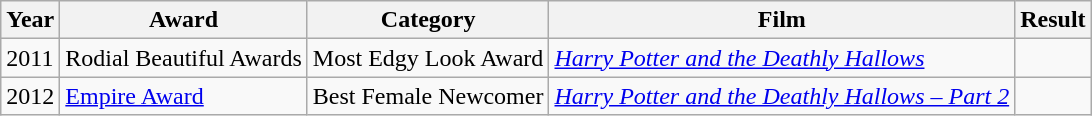<table class="wikitable sortable">
<tr>
<th>Year</th>
<th>Award</th>
<th>Category</th>
<th>Film</th>
<th>Result</th>
</tr>
<tr>
<td>2011</td>
<td>Rodial Beautiful Awards</td>
<td>Most Edgy Look Award</td>
<td><em><a href='#'>Harry Potter and the Deathly Hallows</a></em></td>
<td></td>
</tr>
<tr>
<td>2012</td>
<td><a href='#'>Empire Award</a></td>
<td>Best Female Newcomer</td>
<td><em><a href='#'>Harry Potter and the Deathly Hallows&nbsp;– Part 2</a></em></td>
<td></td>
</tr>
</table>
